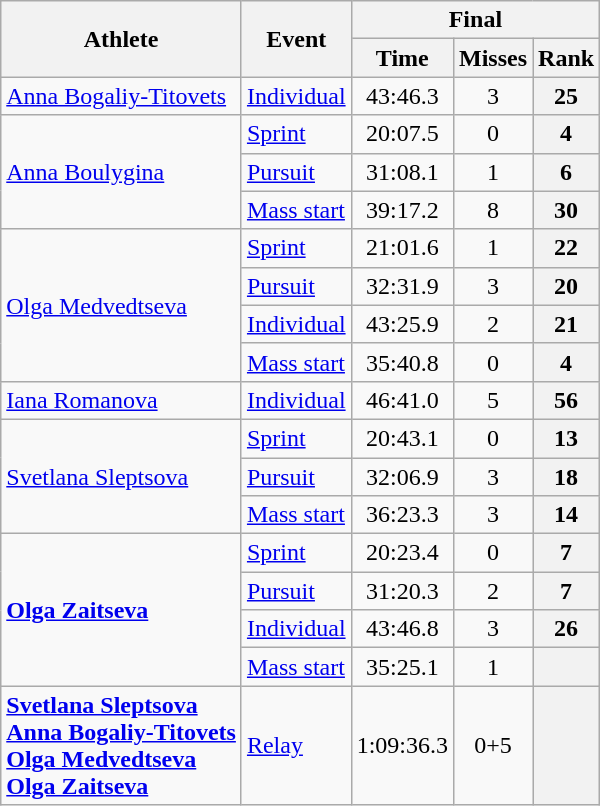<table class="wikitable">
<tr>
<th rowspan="2">Athlete</th>
<th rowspan="2">Event</th>
<th colspan="3">Final</th>
</tr>
<tr>
<th>Time</th>
<th>Misses</th>
<th>Rank</th>
</tr>
<tr>
<td><a href='#'>Anna Bogaliy-Titovets</a></td>
<td><a href='#'>Individual</a></td>
<td align="center">43:46.3</td>
<td align="center">3</td>
<th align="center">25</th>
</tr>
<tr>
<td rowspan=3><a href='#'>Anna Boulygina</a></td>
<td><a href='#'>Sprint</a></td>
<td align="center">20:07.5</td>
<td align="center">0</td>
<th align="center">4</th>
</tr>
<tr>
<td><a href='#'>Pursuit</a></td>
<td align="center">31:08.1</td>
<td align="center">1</td>
<th align="center">6</th>
</tr>
<tr>
<td><a href='#'>Mass start</a></td>
<td align="center">39:17.2</td>
<td align="center">8</td>
<th align="center">30</th>
</tr>
<tr>
<td rowspan=4><a href='#'>Olga Medvedtseva</a></td>
<td><a href='#'>Sprint</a></td>
<td align="center">21:01.6</td>
<td align="center">1</td>
<th align="center">22</th>
</tr>
<tr>
<td><a href='#'>Pursuit</a></td>
<td align="center">32:31.9</td>
<td align="center">3</td>
<th align="center">20</th>
</tr>
<tr>
<td><a href='#'>Individual</a></td>
<td align="center">43:25.9</td>
<td align="center">2</td>
<th align="center">21</th>
</tr>
<tr>
<td><a href='#'>Mass start</a></td>
<td align="center">35:40.8</td>
<td align="center">0</td>
<th align="center">4</th>
</tr>
<tr>
<td><a href='#'>Iana Romanova</a></td>
<td><a href='#'>Individual</a></td>
<td align="center">46:41.0</td>
<td align="center">5</td>
<th align="center">56</th>
</tr>
<tr>
<td rowspan=3><a href='#'>Svetlana Sleptsova</a></td>
<td><a href='#'>Sprint</a></td>
<td align="center">20:43.1</td>
<td align="center">0</td>
<th align="center">13</th>
</tr>
<tr>
<td><a href='#'>Pursuit</a></td>
<td align="center">32:06.9</td>
<td align="center">3</td>
<th align="center">18</th>
</tr>
<tr>
<td><a href='#'>Mass start</a></td>
<td align="center">36:23.3</td>
<td align="center">3</td>
<th align="center">14</th>
</tr>
<tr>
<td rowspan=4><strong><a href='#'>Olga Zaitseva</a></strong></td>
<td><a href='#'>Sprint</a></td>
<td align="center">20:23.4</td>
<td align="center">0</td>
<th align="center">7</th>
</tr>
<tr>
<td><a href='#'>Pursuit</a></td>
<td align="center">31:20.3</td>
<td align="center">2</td>
<th align="center">7</th>
</tr>
<tr>
<td><a href='#'>Individual</a></td>
<td align="center">43:46.8</td>
<td align="center">3</td>
<th align="center">26</th>
</tr>
<tr>
<td><a href='#'>Mass start</a></td>
<td align="center">35:25.1</td>
<td align="center">1</td>
<th align="center"></th>
</tr>
<tr>
<td><strong><a href='#'>Svetlana Sleptsova</a><br><a href='#'>Anna Bogaliy-Titovets</a><br><a href='#'>Olga Medvedtseva</a><br><a href='#'>Olga Zaitseva</a></strong></td>
<td><a href='#'>Relay</a></td>
<td align="center">1:09:36.3</td>
<td align="center">0+5</td>
<th align="center"></th>
</tr>
</table>
